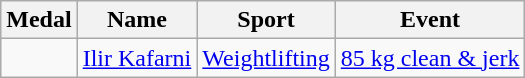<table class="wikitable sortable">
<tr>
<th>Medal</th>
<th>Name</th>
<th>Sport</th>
<th>Event</th>
</tr>
<tr>
<td></td>
<td><a href='#'>Ilir Kafarni</a></td>
<td> <a href='#'>Weightlifting</a></td>
<td><a href='#'>85 kg clean & jerk</a></td>
</tr>
</table>
